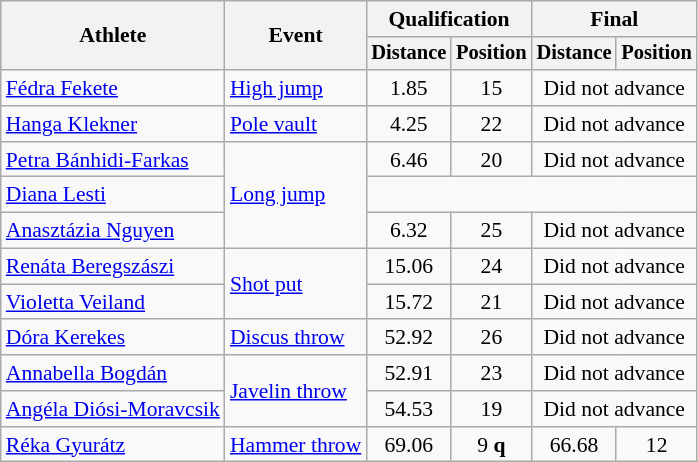<table class=wikitable style=font-size:90%>
<tr>
<th rowspan=2>Athlete</th>
<th rowspan=2>Event</th>
<th colspan=2>Qualification</th>
<th colspan=2>Final</th>
</tr>
<tr style=font-size:95%>
<th>Distance</th>
<th>Position</th>
<th>Distance</th>
<th>Position</th>
</tr>
<tr align=center>
<td align=left><a href='#'>Fédra Fekete</a></td>
<td align=left><a href='#'>High jump</a></td>
<td>1.85</td>
<td>15</td>
<td colspan=2>Did not advance</td>
</tr>
<tr align=center>
<td align=left><a href='#'>Hanga Klekner</a></td>
<td align=left><a href='#'>Pole vault</a></td>
<td>4.25</td>
<td>22</td>
<td colspan=2>Did not advance</td>
</tr>
<tr align=center>
<td align=left><a href='#'>Petra Bánhidi-Farkas</a></td>
<td align=left rowspan=3><a href='#'>Long jump</a></td>
<td>6.46</td>
<td>20</td>
<td colspan=2>Did not advance</td>
</tr>
<tr align=center>
<td align=left><a href='#'>Diana Lesti</a></td>
<td colspan=4></td>
</tr>
<tr align=center>
<td align=left><a href='#'>Anasztázia Nguyen</a></td>
<td>6.32</td>
<td>25</td>
<td colspan=2>Did not advance</td>
</tr>
<tr align=center>
<td align=left><a href='#'>Renáta Beregszászi</a></td>
<td align=left rowspan=2><a href='#'>Shot put</a></td>
<td>15.06</td>
<td>24</td>
<td colspan=2>Did not advance</td>
</tr>
<tr align=center>
<td align=left><a href='#'>Violetta Veiland</a></td>
<td>15.72</td>
<td>21</td>
<td colspan=2>Did not advance</td>
</tr>
<tr align=center>
<td align=left><a href='#'>Dóra Kerekes</a></td>
<td align=left><a href='#'>Discus throw</a></td>
<td>52.92</td>
<td>26</td>
<td colspan=2>Did not advance</td>
</tr>
<tr align=center>
<td align=left><a href='#'>Annabella Bogdán</a></td>
<td align=left rowspan=2><a href='#'>Javelin throw</a></td>
<td>52.91</td>
<td>23</td>
<td colspan=2>Did not advance</td>
</tr>
<tr align=center>
<td align=left><a href='#'>Angéla Diósi-Moravcsik</a></td>
<td>54.53 </td>
<td>19</td>
<td colspan=2>Did not advance</td>
</tr>
<tr align=center>
<td align=left><a href='#'>Réka Gyurátz</a></td>
<td align=left><a href='#'>Hammer throw</a></td>
<td>69.06 </td>
<td>9 <strong>q</strong></td>
<td>66.68</td>
<td>12</td>
</tr>
</table>
